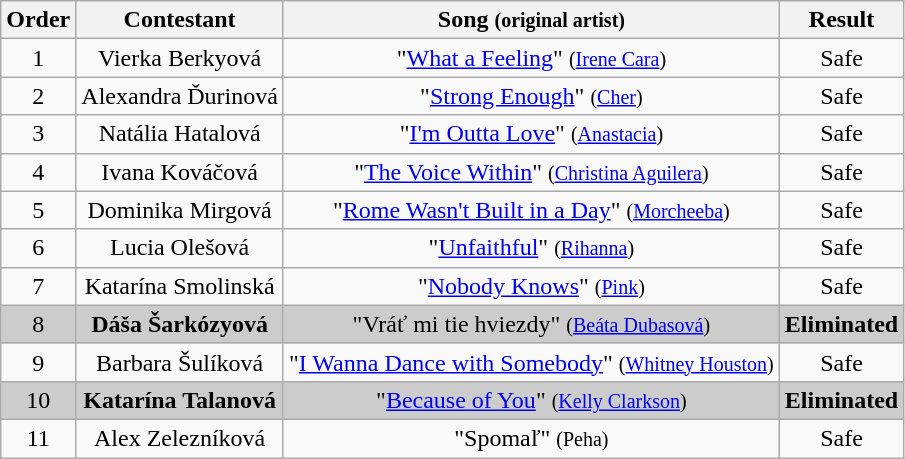<table class="wikitable plainrowheaders" style="text-align:center;">
<tr>
<th scope="col">Order</th>
<th scope="col">Contestant</th>
<th scope="col">Song <small>(original artist)</small></th>
<th scope="col">Result</th>
</tr>
<tr>
<td>1</td>
<td>Vierka Berkyová</td>
<td>"<a href='#'>What a Feeling</a>" <small>(<a href='#'>Irene Cara</a>)</small></td>
<td>Safe</td>
</tr>
<tr>
<td>2</td>
<td>Alexandra Ďurinová</td>
<td>"<a href='#'>Strong Enough</a>" <small>(<a href='#'>Cher</a>)</small></td>
<td>Safe</td>
</tr>
<tr>
<td>3</td>
<td>Natália Hatalová</td>
<td>"<a href='#'>I'm Outta Love</a>" <small>(<a href='#'>Anastacia</a>)</small></td>
<td>Safe</td>
</tr>
<tr>
<td>4</td>
<td>Ivana Kováčová</td>
<td>"<a href='#'>The Voice Within</a>" <small>(<a href='#'>Christina Aguilera</a>)</small></td>
<td>Safe</td>
</tr>
<tr>
<td>5</td>
<td>Dominika Mirgová</td>
<td>"<a href='#'>Rome Wasn't Built in a Day</a>" <small>(<a href='#'>Morcheeba</a>)</small></td>
<td>Safe</td>
</tr>
<tr>
<td>6</td>
<td>Lucia Olešová</td>
<td>"<a href='#'>Unfaithful</a>" <small>(<a href='#'>Rihanna</a>)</small></td>
<td>Safe</td>
</tr>
<tr>
<td>7</td>
<td>Katarína Smolinská</td>
<td>"<a href='#'>Nobody Knows</a>" <small>(<a href='#'>Pink</a>)</small></td>
<td>Safe</td>
</tr>
<tr style="background:#ccc;">
<td>8</td>
<td><strong>Dáša Šarkózyová</strong></td>
<td>"Vráť mi tie hviezdy" <small>(<a href='#'>Beáta Dubasová</a>)</small></td>
<td><strong>Eliminated</strong></td>
</tr>
<tr>
<td>9</td>
<td>Barbara Šulíková</td>
<td>"<a href='#'>I Wanna Dance with Somebody</a>" <small>(<a href='#'>Whitney Houston</a>)</small></td>
<td>Safe</td>
</tr>
<tr style="background:#ccc;">
<td>10</td>
<td><strong>Katarína Talanová</strong></td>
<td>"<a href='#'>Because of You</a>" <small>(<a href='#'>Kelly Clarkson</a>)</small></td>
<td><strong>Eliminated</strong></td>
</tr>
<tr>
<td>11</td>
<td>Alex Zelezníková</td>
<td>"Spomaľ" <small>(Peha)</small></td>
<td>Safe</td>
</tr>
</table>
